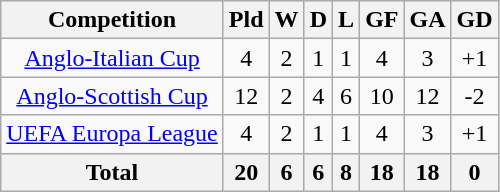<table class="wikitable" style="text-align:center">
<tr>
<th>Competition</th>
<th>Pld</th>
<th>W</th>
<th>D</th>
<th>L</th>
<th>GF</th>
<th>GA</th>
<th>GD</th>
</tr>
<tr>
<td><a href='#'>Anglo-Italian Cup</a></td>
<td>4</td>
<td>2</td>
<td>1</td>
<td>1</td>
<td>4</td>
<td>3</td>
<td>+1</td>
</tr>
<tr>
<td><a href='#'>Anglo-Scottish Cup</a></td>
<td>12</td>
<td>2</td>
<td>4</td>
<td>6</td>
<td>10</td>
<td>12</td>
<td>-2</td>
</tr>
<tr>
<td><a href='#'>UEFA Europa League</a></td>
<td>4</td>
<td>2</td>
<td>1</td>
<td>1</td>
<td>4</td>
<td>3</td>
<td>+1</td>
</tr>
<tr>
<th>Total</th>
<th>20</th>
<th>6</th>
<th>6</th>
<th>8</th>
<th>18</th>
<th>18</th>
<th>0</th>
</tr>
</table>
